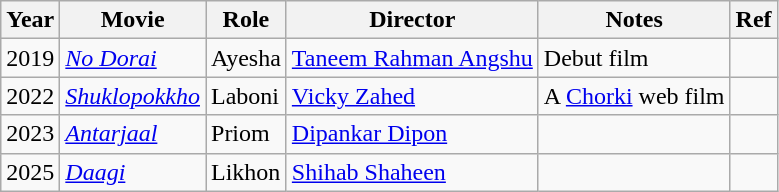<table class="wikitable sortable">
<tr>
<th>Year</th>
<th>Movie</th>
<th>Role</th>
<th>Director</th>
<th>Notes</th>
<th>Ref</th>
</tr>
<tr>
<td>2019</td>
<td><em><a href='#'>No Dorai</a></em></td>
<td>Ayesha</td>
<td><a href='#'>Taneem Rahman Angshu</a></td>
<td>Debut film</td>
<td></td>
</tr>
<tr>
<td>2022</td>
<td><em><a href='#'>Shuklopokkho</a></em></td>
<td>Laboni</td>
<td><a href='#'>Vicky Zahed</a></td>
<td>A <a href='#'>Chorki</a> web film</td>
<td></td>
</tr>
<tr>
<td>2023</td>
<td><em><a href='#'>Antarjaal</a></em></td>
<td>Priom</td>
<td><a href='#'>Dipankar Dipon</a></td>
<td></td>
<td></td>
</tr>
<tr>
<td>2025</td>
<td><a href='#'><em>Daagi</em></a></td>
<td>Likhon</td>
<td><a href='#'>Shihab Shaheen</a></td>
<td></td>
<td></td>
</tr>
</table>
